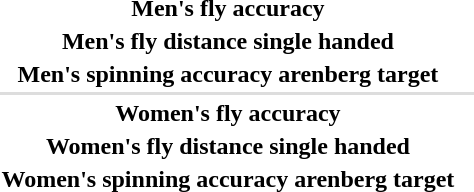<table>
<tr>
<th scope="row">Men's fly accuracy</th>
<td></td>
<td></td>
<td></td>
</tr>
<tr>
<th scope="row">Men's fly distance single handed</th>
<td></td>
<td></td>
<td></td>
</tr>
<tr>
<th scope="row">Men's spinning accuracy arenberg target</th>
<td></td>
<td></td>
<td></td>
</tr>
<tr bgcolor=#DDDDDD>
<td colspan=7></td>
</tr>
<tr>
<th scope="row">Women's fly accuracy</th>
<td></td>
<td></td>
<td></td>
</tr>
<tr>
<th scope="row">Women's fly distance single handed</th>
<td></td>
<td></td>
<td></td>
</tr>
<tr>
<th scope="row">Women's spinning accuracy arenberg target</th>
<td></td>
<td></td>
<td></td>
</tr>
</table>
